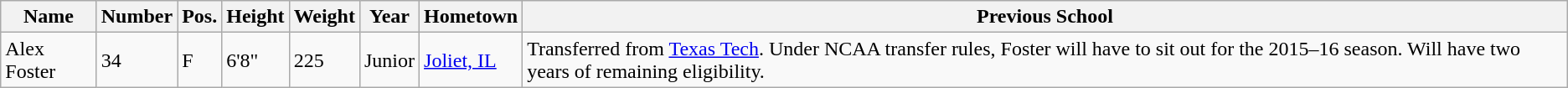<table class="wikitable sortable" border="1">
<tr>
<th>Name</th>
<th>Number</th>
<th>Pos.</th>
<th>Height</th>
<th>Weight</th>
<th>Year</th>
<th>Hometown</th>
<th class="unsortable">Previous School</th>
</tr>
<tr>
<td>Alex Foster</td>
<td>34</td>
<td>F</td>
<td>6'8"</td>
<td>225</td>
<td>Junior</td>
<td><a href='#'>Joliet, IL</a></td>
<td>Transferred from <a href='#'>Texas Tech</a>. Under NCAA transfer rules, Foster will have to sit out for the 2015–16 season. Will have two years of remaining eligibility.</td>
</tr>
</table>
